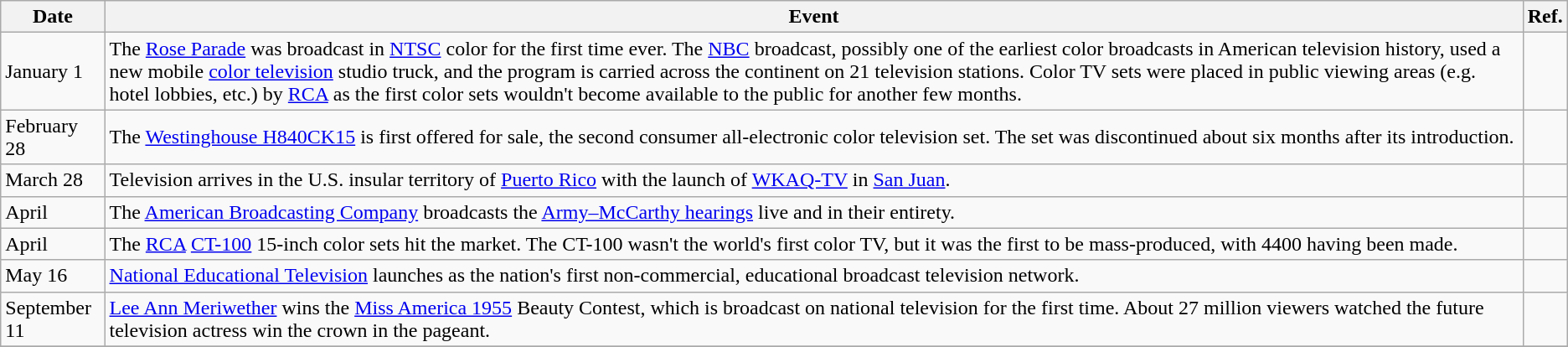<table class="wikitable sortable">
<tr>
<th>Date</th>
<th>Event</th>
<th>Ref.</th>
</tr>
<tr>
<td>January 1</td>
<td>The <a href='#'>Rose Parade</a> was broadcast in <a href='#'>NTSC</a> color for the first time ever. The <a href='#'>NBC</a> broadcast, possibly one of the earliest color broadcasts in American television history, used a new mobile <a href='#'>color television</a> studio truck, and the program is carried across the continent on 21 television stations. Color TV sets were placed in public viewing areas (e.g. hotel lobbies, etc.) by <a href='#'>RCA</a> as the first color sets wouldn't become available to the public for another few months.</td>
<td></td>
</tr>
<tr>
<td>February 28</td>
<td>The <a href='#'>Westinghouse H840CK15</a> is first offered for sale,  the second consumer all-electronic color television set. The set was discontinued about six months after its introduction.</td>
<td></td>
</tr>
<tr>
<td>March 28</td>
<td>Television arrives in the U.S. insular territory of <a href='#'>Puerto Rico</a> with the launch of <a href='#'>WKAQ-TV</a> in <a href='#'>San Juan</a>.</td>
<td></td>
</tr>
<tr>
<td>April</td>
<td>The <a href='#'>American Broadcasting Company</a> broadcasts the <a href='#'>Army–McCarthy hearings</a> live and in their entirety.</td>
<td></td>
</tr>
<tr>
<td>April</td>
<td>The <a href='#'>RCA</a> <a href='#'>CT-100</a> 15-inch color sets hit the market. The CT-100 wasn't the world's first color TV, but it was the first to be mass-produced, with 4400 having been made.</td>
<td></td>
</tr>
<tr>
<td>May 16</td>
<td><a href='#'>National Educational Television</a> launches as the nation's first non-commercial, educational broadcast television network.</td>
<td></td>
</tr>
<tr>
<td>September 11</td>
<td><a href='#'>Lee Ann Meriwether</a> wins the <a href='#'>Miss America 1955</a> Beauty Contest, which is broadcast on national television for the first time. About 27 million viewers watched the future television actress win the crown in the pageant.</td>
<td></td>
</tr>
<tr>
</tr>
</table>
